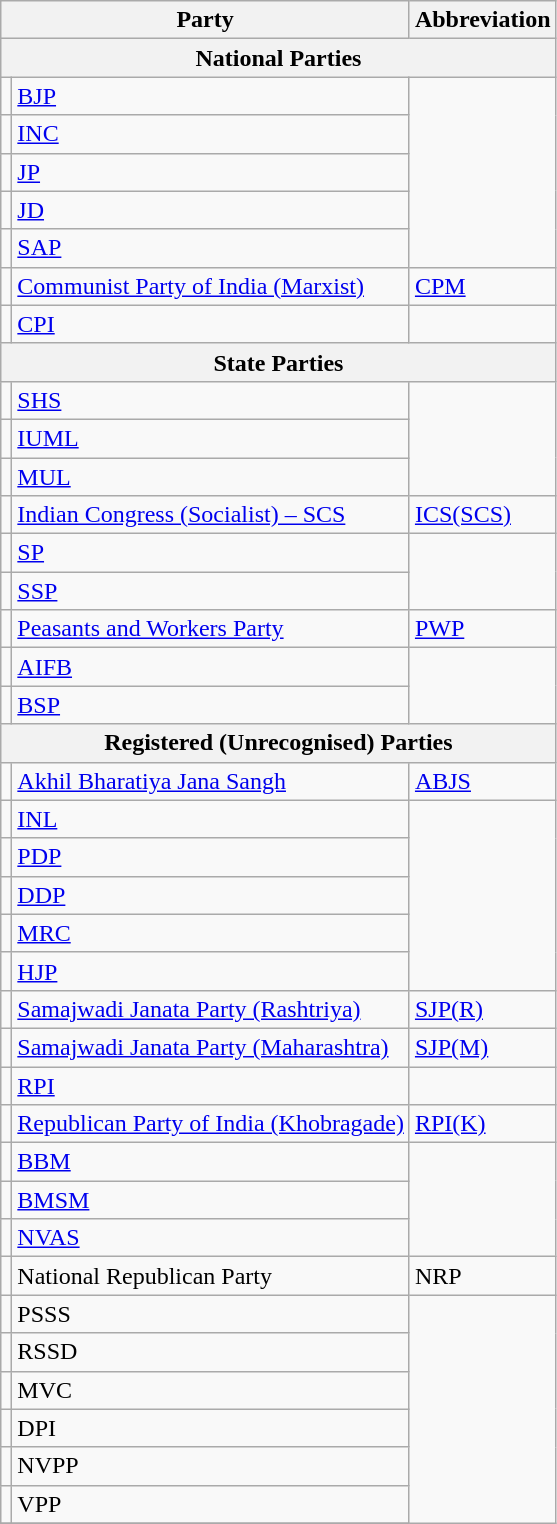<table class="wikitable">
<tr>
<th Colspan=2>Party</th>
<th>Abbreviation</th>
</tr>
<tr>
<th Colspan=4>National Parties</th>
</tr>
<tr>
<td></td>
<td><a href='#'>BJP</a></td>
</tr>
<tr>
<td></td>
<td><a href='#'>INC</a></td>
</tr>
<tr>
<td></td>
<td><a href='#'>JP</a></td>
</tr>
<tr>
<td></td>
<td><a href='#'>JD</a></td>
</tr>
<tr>
<td></td>
<td><a href='#'>SAP</a></td>
</tr>
<tr>
<td></td>
<td><a href='#'>Communist Party of India (Marxist)</a></td>
<td><a href='#'>CPM</a></td>
</tr>
<tr>
<td></td>
<td><a href='#'>CPI</a></td>
</tr>
<tr>
<th Colspan=4>State Parties</th>
</tr>
<tr>
<td></td>
<td><a href='#'>SHS</a></td>
</tr>
<tr>
<td></td>
<td><a href='#'>IUML</a></td>
</tr>
<tr>
<td></td>
<td><a href='#'>MUL</a></td>
</tr>
<tr>
<td></td>
<td><a href='#'>Indian Congress (Socialist) – SCS</a></td>
<td><a href='#'>ICS(SCS)</a></td>
</tr>
<tr>
<td></td>
<td><a href='#'>SP</a></td>
</tr>
<tr>
<td></td>
<td><a href='#'>SSP</a></td>
</tr>
<tr>
<td></td>
<td><a href='#'>Peasants and Workers Party</a></td>
<td><a href='#'>PWP</a></td>
</tr>
<tr>
<td></td>
<td><a href='#'>AIFB</a></td>
</tr>
<tr>
<td></td>
<td><a href='#'>BSP</a></td>
</tr>
<tr>
<th Colspan=4>Registered (Unrecognised) Parties</th>
</tr>
<tr>
<td></td>
<td><a href='#'>Akhil Bharatiya Jana Sangh</a></td>
<td><a href='#'>ABJS</a></td>
</tr>
<tr>
<td></td>
<td><a href='#'>INL</a></td>
</tr>
<tr>
<td></td>
<td><a href='#'>PDP</a></td>
</tr>
<tr>
<td></td>
<td><a href='#'>DDP</a></td>
</tr>
<tr>
<td></td>
<td><a href='#'>MRC</a></td>
</tr>
<tr>
<td></td>
<td><a href='#'>HJP</a></td>
</tr>
<tr>
<td></td>
<td><a href='#'>Samajwadi Janata Party (Rashtriya)</a></td>
<td><a href='#'>SJP(R)</a></td>
</tr>
<tr>
<td></td>
<td><a href='#'>Samajwadi Janata Party (Maharashtra)</a></td>
<td><a href='#'>SJP(M)</a></td>
</tr>
<tr>
<td></td>
<td><a href='#'>RPI</a></td>
</tr>
<tr>
<td></td>
<td><a href='#'>Republican Party of India (Khobragade)</a></td>
<td><a href='#'>RPI(K)</a></td>
</tr>
<tr>
<td></td>
<td><a href='#'>BBM</a></td>
</tr>
<tr>
<td></td>
<td><a href='#'>BMSM</a></td>
</tr>
<tr>
<td></td>
<td><a href='#'>NVAS</a></td>
</tr>
<tr>
<td></td>
<td>National Republican Party</td>
<td>NRP</td>
</tr>
<tr>
<td></td>
<td>PSSS</td>
</tr>
<tr>
<td></td>
<td>RSSD</td>
</tr>
<tr>
<td></td>
<td>MVC</td>
</tr>
<tr>
<td></td>
<td>DPI</td>
</tr>
<tr>
<td></td>
<td>NVPP</td>
</tr>
<tr>
<td></td>
<td>VPP</td>
</tr>
<tr>
</tr>
</table>
